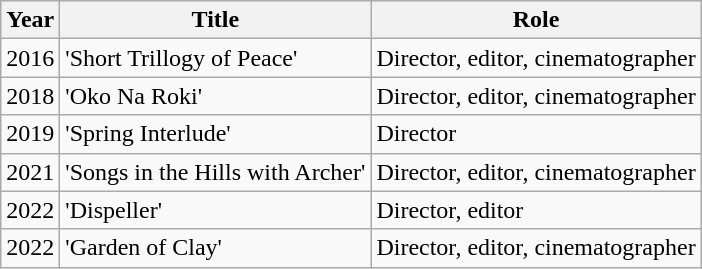<table class="wikitable">
<tr>
<th>Year</th>
<th>Title</th>
<th>Role</th>
</tr>
<tr>
<td>2016</td>
<td>'Short Trillogy of Peace'</td>
<td>Director, editor, cinematographer</td>
</tr>
<tr>
<td>2018</td>
<td>'Oko Na Roki'</td>
<td>Director, editor, cinematographer</td>
</tr>
<tr>
<td>2019</td>
<td>'Spring Interlude'</td>
<td>Director</td>
</tr>
<tr>
<td>2021</td>
<td>'Songs in the Hills with Archer'</td>
<td>Director, editor, cinematographer</td>
</tr>
<tr>
<td>2022</td>
<td>'Dispeller'</td>
<td>Director, editor</td>
</tr>
<tr>
<td>2022</td>
<td>'Garden of Clay'</td>
<td>Director, editor, cinematographer</td>
</tr>
</table>
